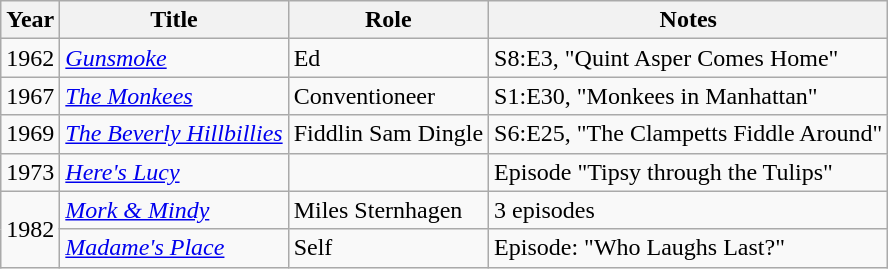<table class="wikitable">
<tr>
<th>Year</th>
<th>Title</th>
<th>Role</th>
<th>Notes</th>
</tr>
<tr>
<td>1962</td>
<td><em><a href='#'>Gunsmoke</a></em></td>
<td>Ed</td>
<td>S8:E3, "Quint Asper Comes Home"</td>
</tr>
<tr>
<td>1967</td>
<td><em><a href='#'>The Monkees</a></em></td>
<td>Conventioneer</td>
<td>S1:E30, "Monkees in Manhattan"</td>
</tr>
<tr>
<td>1969</td>
<td><em><a href='#'>The Beverly Hillbillies</a></em></td>
<td>Fiddlin Sam Dingle</td>
<td>S6:E25, "The Clampetts Fiddle Around"</td>
</tr>
<tr>
<td>1973</td>
<td><em><a href='#'>Here's Lucy</a></em></td>
<td></td>
<td>Episode "Tipsy through the Tulips"</td>
</tr>
<tr>
<td rowspan=2>1982</td>
<td><em><a href='#'>Mork & Mindy</a></em></td>
<td>Miles Sternhagen</td>
<td>3 episodes</td>
</tr>
<tr>
<td><em><a href='#'>Madame's Place</a></em></td>
<td>Self</td>
<td>Episode: "Who Laughs Last?"</td>
</tr>
</table>
